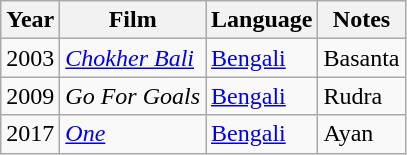<table class="wikitable">
<tr>
<th>Year</th>
<th>Film</th>
<th>Language</th>
<th>Notes</th>
</tr>
<tr>
<td>2003</td>
<td><em><a href='#'>Chokher Bali</a></em></td>
<td><a href='#'>Bengali</a></td>
<td>Basanta</td>
</tr>
<tr>
<td>2009</td>
<td><em>Go For Goals</em></td>
<td><a href='#'>Bengali</a></td>
<td>Rudra</td>
</tr>
<tr>
<td>2017</td>
<td><em><a href='#'>One</a></em></td>
<td><a href='#'>Bengali</a></td>
<td>Ayan</td>
</tr>
</table>
